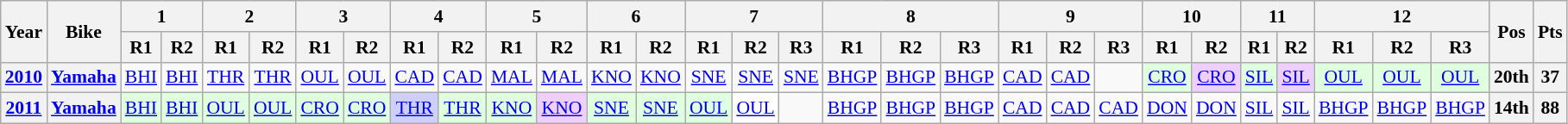<table class="wikitable" style="text-align:center; font-size:90%">
<tr>
<th valign="middle" rowspan=2>Year</th>
<th valign="middle" rowspan=2>Bike</th>
<th colspan=2>1</th>
<th colspan=2>2</th>
<th colspan=2>3</th>
<th colspan=2>4</th>
<th colspan=2>5</th>
<th colspan=2>6</th>
<th colspan=3>7</th>
<th colspan=3>8</th>
<th colspan=3>9</th>
<th colspan=2>10</th>
<th colspan=2>11</th>
<th colspan=3>12</th>
<th rowspan=2>Pos</th>
<th rowspan=2>Pts</th>
</tr>
<tr>
<th>R1</th>
<th>R2</th>
<th>R1</th>
<th>R2</th>
<th>R1</th>
<th>R2</th>
<th>R1</th>
<th>R2</th>
<th>R1</th>
<th>R2</th>
<th>R1</th>
<th>R2</th>
<th>R1</th>
<th>R2</th>
<th>R3</th>
<th>R1</th>
<th>R2</th>
<th>R3</th>
<th>R1</th>
<th>R2</th>
<th>R3</th>
<th>R1</th>
<th>R2</th>
<th>R1</th>
<th>R2</th>
<th>R1</th>
<th>R2</th>
<th>R3</th>
</tr>
<tr>
<th><a href='#'>2010</a></th>
<th><a href='#'>Yamaha</a></th>
<td><a href='#'>BHI</a></td>
<td><a href='#'>BHI</a></td>
<td><a href='#'>THR</a></td>
<td><a href='#'>THR</a></td>
<td><a href='#'>OUL</a></td>
<td><a href='#'>OUL</a></td>
<td><a href='#'>CAD</a></td>
<td><a href='#'>CAD</a></td>
<td><a href='#'>MAL</a></td>
<td><a href='#'>MAL</a></td>
<td><a href='#'>KNO</a></td>
<td><a href='#'>KNO</a></td>
<td><a href='#'>SNE</a></td>
<td><a href='#'>SNE</a></td>
<td><a href='#'>SNE</a></td>
<td><a href='#'>BHGP</a></td>
<td><a href='#'>BHGP</a></td>
<td><a href='#'>BHGP</a></td>
<td><a href='#'>CAD</a></td>
<td><a href='#'>CAD</a></td>
<td></td>
<td style="background:#dfffdf;"><a href='#'>CRO</a><br></td>
<td style="background:#efcfff;"><a href='#'>CRO</a><br></td>
<td style="background:#dfffdf;"><a href='#'>SIL</a><br></td>
<td style="background:#efcfff;"><a href='#'>SIL</a><br></td>
<td style="background:#dfffdf;"><a href='#'>OUL</a><br></td>
<td style="background:#dfffdf;"><a href='#'>OUL</a><br></td>
<td style="background:#dfffdf;"><a href='#'>OUL</a><br></td>
<th>20th</th>
<th>37</th>
</tr>
<tr>
<th><a href='#'>2011</a></th>
<th><a href='#'>Yamaha</a></th>
<td style="background:#dfffdf;"><a href='#'>BHI</a><br></td>
<td style="background:#dfffdf;"><a href='#'>BHI</a><br></td>
<td style="background:#dfffdf;"><a href='#'>OUL</a><br></td>
<td style="background:#dfffdf;"><a href='#'>OUL</a><br></td>
<td style="background:#dfffdf;"><a href='#'>CRO</a><br></td>
<td style="background:#dfffdf;"><a href='#'>CRO</a><br></td>
<td style="background:#cfcfff;"><a href='#'>THR</a><br></td>
<td style="background:#dfffdf;"><a href='#'>THR</a><br></td>
<td style="background:#dfffdf;"><a href='#'>KNO</a><br></td>
<td style="background:#efcfff;"><a href='#'>KNO</a><br></td>
<td style="background:#dfffdf;"><a href='#'>SNE</a><br></td>
<td style="background:#dfffdf;"><a href='#'>SNE</a><br></td>
<td style="background:#dfffdf;"><a href='#'>OUL</a><br></td>
<td style="background:#ffffff;"><a href='#'>OUL</a><br></td>
<td></td>
<td><a href='#'>BHGP</a></td>
<td><a href='#'>BHGP</a></td>
<td><a href='#'>BHGP</a></td>
<td><a href='#'>CAD</a></td>
<td><a href='#'>CAD</a></td>
<td><a href='#'>CAD</a></td>
<td><a href='#'>DON</a></td>
<td><a href='#'>DON</a></td>
<td><a href='#'>SIL</a></td>
<td><a href='#'>SIL</a></td>
<td><a href='#'>BHGP</a></td>
<td><a href='#'>BHGP</a></td>
<td><a href='#'>BHGP</a></td>
<th>14th</th>
<th>88</th>
</tr>
</table>
